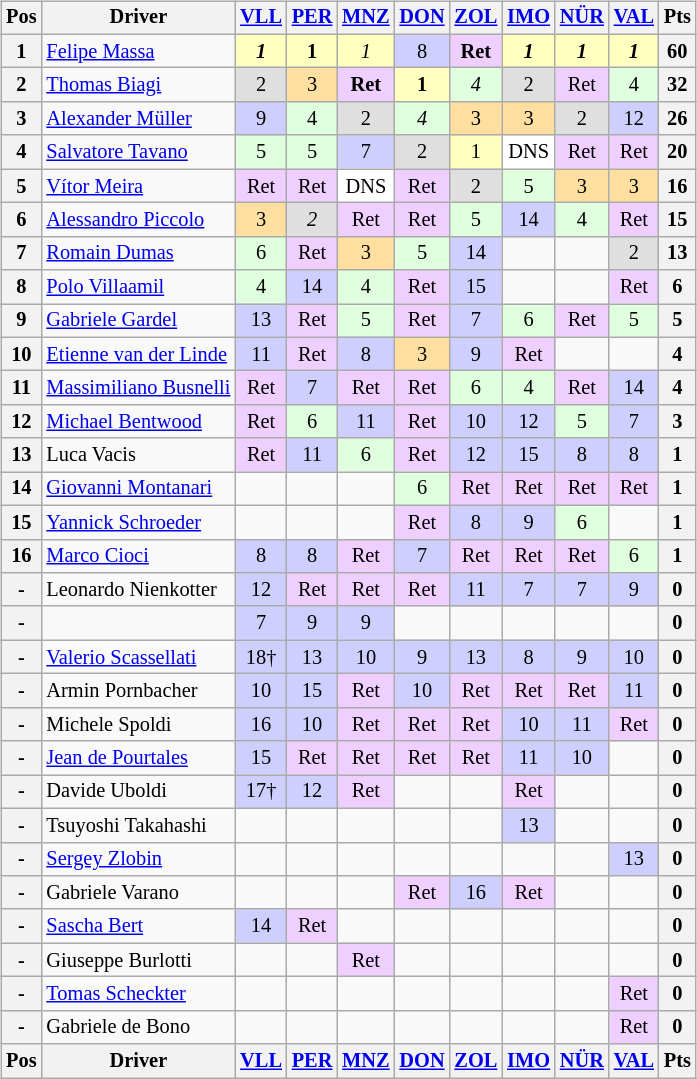<table>
<tr>
<td><br><table class="wikitable" style="font-size: 85%; text-align: center;">
<tr>
<th valign=middle>Pos</th>
<th valign=middle>Driver</th>
<th><a href='#'>VLL</a><br></th>
<th><a href='#'>PER</a><br></th>
<th><a href='#'>MNZ</a><br></th>
<th><a href='#'>DON</a><br></th>
<th><a href='#'>ZOL</a><br></th>
<th><a href='#'>IMO</a><br></th>
<th><a href='#'>NÜR</a><br></th>
<th><a href='#'>VAL</a><br></th>
<th valign="middle">Pts</th>
</tr>
<tr>
<th>1</th>
<td align=left> <a href='#'>Felipe Massa</a></td>
<td style="background:#FFFFBF;"><strong><em>1</em></strong></td>
<td style="background:#FFFFBF;"><strong>1</strong></td>
<td style="background:#FFFFBF;"><em>1</em></td>
<td style="background:#CFCFFF;">8</td>
<td style="background:#EFCFFF;"><strong>Ret</strong></td>
<td style="background:#FFFFBF;"><strong><em>1</em></strong></td>
<td style="background:#FFFFBF;"><strong><em>1</em></strong></td>
<td style="background:#FFFFBF;"><strong><em>1</em></strong></td>
<th>60</th>
</tr>
<tr>
<th>2</th>
<td align=left> <a href='#'>Thomas Biagi</a></td>
<td style="background:#DFDFDF;">2</td>
<td style="background:#FFDF9F;">3</td>
<td style="background:#EFCFFF;"><strong>Ret</strong></td>
<td style="background:#FFFFBF;"><strong>1</strong></td>
<td style="background:#DFFFDF;"><em>4</em></td>
<td style="background:#DFDFDF;">2</td>
<td style="background:#EFCFFF;">Ret</td>
<td style="background:#DFFFDF;">4</td>
<th>32</th>
</tr>
<tr>
<th>3</th>
<td align=left> <a href='#'>Alexander Müller</a></td>
<td style="background:#CFCFFF;">9</td>
<td style="background:#DFFFDF;">4</td>
<td style="background:#DFDFDF;">2</td>
<td style="background:#DFFFDF;"><em>4</em></td>
<td style="background:#FFDF9F;">3</td>
<td style="background:#FFDF9F;">3</td>
<td style="background:#DFDFDF;">2</td>
<td style="background:#CFCFFF;">12</td>
<th>26</th>
</tr>
<tr>
<th>4</th>
<td align=left> <a href='#'>Salvatore Tavano</a></td>
<td style="background:#DFFFDF;">5</td>
<td style="background:#DFFFDF;">5</td>
<td style="background:#CFCFFF;">7</td>
<td style="background:#DFDFDF;">2</td>
<td style="background:#FFFFBF;">1</td>
<td style="background:#FFFFFF;">DNS</td>
<td style="background:#EFCFFF;">Ret</td>
<td style="background:#EFCFFF;">Ret</td>
<th>20</th>
</tr>
<tr>
<th>5</th>
<td align=left> <a href='#'>Vítor Meira</a></td>
<td style="background:#EFCFFF;">Ret</td>
<td style="background:#EFCFFF;">Ret</td>
<td style="background:#FFFFFF;">DNS</td>
<td style="background:#EFCFFF;">Ret</td>
<td style="background:#DFDFDF;">2</td>
<td style="background:#DFFFDF;">5</td>
<td style="background:#FFDF9F;">3</td>
<td style="background:#FFDF9F;">3</td>
<th>16</th>
</tr>
<tr>
<th>6</th>
<td align=left> <a href='#'>Alessandro Piccolo</a></td>
<td style="background:#FFDF9F;">3</td>
<td style="background:#DFDFDF;"><em>2</em></td>
<td style="background:#EFCFFF;">Ret</td>
<td style="background:#EFCFFF;">Ret</td>
<td style="background:#DFFFDF;">5</td>
<td style="background:#CFCFFF;">14</td>
<td style="background:#DFFFDF;">4</td>
<td style="background:#EFCFFF;">Ret</td>
<th>15</th>
</tr>
<tr>
<th>7</th>
<td align=left> <a href='#'>Romain Dumas</a></td>
<td style="background:#DFFFDF;">6</td>
<td style="background:#EFCFFF;">Ret</td>
<td style="background:#FFDF9F;">3</td>
<td style="background:#DFFFDF;">5</td>
<td style="background:#CFCFFF;">14</td>
<td></td>
<td></td>
<td style="background:#DFDFDF;">2</td>
<th>13</th>
</tr>
<tr>
<th>8</th>
<td align=left> <a href='#'>Polo Villaamil</a></td>
<td style="background:#DFFFDF;">4</td>
<td style="background:#CFCFFF;">14</td>
<td style="background:#DFFFDF;">4</td>
<td style="background:#EFCFFF;">Ret</td>
<td style="background:#CFCFFF;">15</td>
<td></td>
<td></td>
<td style="background:#EFCFFF;">Ret</td>
<th>6</th>
</tr>
<tr>
<th>9</th>
<td align=left> <a href='#'>Gabriele Gardel</a></td>
<td style="background:#CFCFFF;">13</td>
<td style="background:#EFCFFF;">Ret</td>
<td style="background:#DFFFDF;">5</td>
<td style="background:#EFCFFF;">Ret</td>
<td style="background:#CFCFFF;">7</td>
<td style="background:#DFFFDF;">6</td>
<td style="background:#EFCFFF;">Ret</td>
<td style="background:#DFFFDF;">5</td>
<th>5</th>
</tr>
<tr>
<th>10</th>
<td align=left nowrap> <a href='#'>Etienne van der Linde</a></td>
<td style="background:#CFCFFF;">11</td>
<td style="background:#EFCFFF;">Ret</td>
<td style="background:#CFCFFF;">8</td>
<td style="background:#FFDF9F;">3</td>
<td style="background:#CFCFFF;">9</td>
<td style="background:#EFCFFF;">Ret</td>
<td></td>
<td></td>
<th>4</th>
</tr>
<tr>
<th>11</th>
<td align=left> <a href='#'>Massimiliano Busnelli</a></td>
<td style="background:#EFCFFF;">Ret</td>
<td style="background:#CFCFFF;">7</td>
<td style="background:#EFCFFF;">Ret</td>
<td style="background:#EFCFFF;">Ret</td>
<td style="background:#DFFFDF;">6</td>
<td style="background:#DFFFDF;">4</td>
<td style="background:#EFCFFF;">Ret</td>
<td style="background:#CFCFFF;">14</td>
<th>4</th>
</tr>
<tr>
<th>12</th>
<td align=left> <a href='#'>Michael Bentwood</a></td>
<td style="background:#EFCFFF;">Ret</td>
<td style="background:#DFFFDF;">6</td>
<td style="background:#CFCFFF;">11</td>
<td style="background:#EFCFFF;">Ret</td>
<td style="background:#CFCFFF;">10</td>
<td style="background:#CFCFFF;">12</td>
<td style="background:#DFFFDF;">5</td>
<td style="background:#CFCFFF;">7</td>
<th>3</th>
</tr>
<tr>
<th>13</th>
<td align=left> Luca Vacis</td>
<td style="background:#EFCFFF;">Ret</td>
<td style="background:#CFCFFF;">11</td>
<td style="background:#DFFFDF;">6</td>
<td style="background:#EFCFFF;">Ret</td>
<td style="background:#CFCFFF;">12</td>
<td style="background:#CFCFFF;">15</td>
<td style="background:#CFCFFF;">8</td>
<td style="background:#CFCFFF;">8</td>
<th>1</th>
</tr>
<tr>
<th>14</th>
<td align=left> <a href='#'>Giovanni Montanari</a></td>
<td></td>
<td></td>
<td></td>
<td style="background:#DFFFDF;">6</td>
<td style="background:#EFCFFF;">Ret</td>
<td style="background:#EFCFFF;">Ret</td>
<td style="background:#EFCFFF;">Ret</td>
<td style="background:#EFCFFF;">Ret</td>
<th>1</th>
</tr>
<tr>
<th>15</th>
<td align=left> <a href='#'>Yannick Schroeder</a></td>
<td></td>
<td></td>
<td></td>
<td style="background:#EFCFFF;">Ret</td>
<td style="background:#CFCFFF;">8</td>
<td style="background:#CFCFFF;">9</td>
<td style="background:#DFFFDF;">6</td>
<td></td>
<th>1</th>
</tr>
<tr>
<th>16</th>
<td align=left> <a href='#'>Marco Cioci</a></td>
<td style="background:#CFCFFF;">8</td>
<td style="background:#CFCFFF;">8</td>
<td style="background:#EFCFFF;">Ret</td>
<td style="background:#CFCFFF;">7</td>
<td style="background:#EFCFFF;">Ret</td>
<td style="background:#EFCFFF;">Ret</td>
<td style="background:#EFCFFF;">Ret</td>
<td style="background:#DFFFDF;">6</td>
<th>1</th>
</tr>
<tr>
<th>-</th>
<td align=left> Leonardo Nienkotter</td>
<td style="background:#CFCFFF;">12</td>
<td style="background:#EFCFFF;">Ret</td>
<td style="background:#EFCFFF;">Ret</td>
<td style="background:#EFCFFF;">Ret</td>
<td style="background:#CFCFFF;">11</td>
<td style="background:#CFCFFF;">7</td>
<td style="background:#CFCFFF;">7</td>
<td style="background:#CFCFFF;">9</td>
<th>0</th>
</tr>
<tr>
<th>-</th>
<td align=left> </td>
<td style="background:#CFCFFF;">7</td>
<td style="background:#CFCFFF;">9</td>
<td style="background:#CFCFFF;">9</td>
<td></td>
<td></td>
<td></td>
<td></td>
<td></td>
<th>0</th>
</tr>
<tr>
<th>-</th>
<td align=left> <a href='#'>Valerio Scassellati</a></td>
<td style="background:#CFCFFF;">18†</td>
<td style="background:#CFCFFF;">13</td>
<td style="background:#CFCFFF;">10</td>
<td style="background:#CFCFFF;">9</td>
<td style="background:#CFCFFF;">13</td>
<td style="background:#CFCFFF;">8</td>
<td style="background:#CFCFFF;">9</td>
<td style="background:#CFCFFF;">10</td>
<th>0</th>
</tr>
<tr>
<th>-</th>
<td align=left> Armin Pornbacher</td>
<td style="background:#CFCFFF;">10</td>
<td style="background:#CFCFFF;">15</td>
<td style="background:#EFCFFF;">Ret</td>
<td style="background:#CFCFFF;">10</td>
<td style="background:#EFCFFF;">Ret</td>
<td style="background:#EFCFFF;">Ret</td>
<td style="background:#EFCFFF;">Ret</td>
<td style="background:#CFCFFF;">11</td>
<th>0</th>
</tr>
<tr>
<th>-</th>
<td align=left> Michele Spoldi</td>
<td style="background:#CFCFFF;">16</td>
<td style="background:#CFCFFF;">10</td>
<td style="background:#EFCFFF;">Ret</td>
<td style="background:#EFCFFF;">Ret</td>
<td style="background:#EFCFFF;">Ret</td>
<td style="background:#CFCFFF;">10</td>
<td style="background:#CFCFFF;">11</td>
<td style="background:#EFCFFF;">Ret</td>
<th>0</th>
</tr>
<tr>
<th>-</th>
<td align=left> <a href='#'>Jean de Pourtales</a></td>
<td style="background:#CFCFFF;">15</td>
<td style="background:#EFCFFF;">Ret</td>
<td style="background:#EFCFFF;">Ret</td>
<td style="background:#EFCFFF;">Ret</td>
<td style="background:#EFCFFF;">Ret</td>
<td style="background:#CFCFFF;">11</td>
<td style="background:#CFCFFF;">10</td>
<td></td>
<th>0</th>
</tr>
<tr>
<th>-</th>
<td align=left> Davide Uboldi</td>
<td style="background:#CFCFFF;">17†</td>
<td style="background:#CFCFFF;">12</td>
<td style="background:#EFCFFF;">Ret</td>
<td></td>
<td></td>
<td style="background:#EFCFFF;">Ret</td>
<td></td>
<td></td>
<th>0</th>
</tr>
<tr>
<th>-</th>
<td align=left> Tsuyoshi Takahashi</td>
<td></td>
<td></td>
<td></td>
<td></td>
<td></td>
<td style="background:#CFCFFF;">13</td>
<td></td>
<td></td>
<th>0</th>
</tr>
<tr>
<th>-</th>
<td align=left> <a href='#'>Sergey Zlobin</a></td>
<td></td>
<td></td>
<td></td>
<td></td>
<td></td>
<td></td>
<td></td>
<td style="background:#CFCFFF;">13</td>
<th>0</th>
</tr>
<tr>
<th>-</th>
<td align=left> Gabriele Varano</td>
<td></td>
<td></td>
<td></td>
<td style="background:#EFCFFF;">Ret</td>
<td style="background:#CFCFFF;">16</td>
<td style="background:#EFCFFF;">Ret</td>
<td></td>
<td></td>
<th>0</th>
</tr>
<tr>
<th>-</th>
<td align=left> <a href='#'>Sascha Bert</a></td>
<td style="background:#CFCFFF;">14</td>
<td style="background:#EFCFFF;">Ret</td>
<td></td>
<td></td>
<td></td>
<td></td>
<td></td>
<td></td>
<th>0</th>
</tr>
<tr>
<th>-</th>
<td align=left> Giuseppe Burlotti</td>
<td></td>
<td></td>
<td style="background:#EFCFFF;">Ret</td>
<td></td>
<td></td>
<td></td>
<td></td>
<td></td>
<th>0</th>
</tr>
<tr>
<th>-</th>
<td align=left> <a href='#'>Tomas Scheckter</a></td>
<td></td>
<td></td>
<td></td>
<td></td>
<td></td>
<td></td>
<td></td>
<td style="background:#EFCFFF;">Ret</td>
<th>0</th>
</tr>
<tr>
<th>-</th>
<td align=left> Gabriele de Bono</td>
<td></td>
<td></td>
<td></td>
<td></td>
<td></td>
<td></td>
<td></td>
<td style="background:#EFCFFF;">Ret</td>
<th>0</th>
</tr>
<tr>
<th valign=middle>Pos</th>
<th valign=middle>Driver</th>
<th><a href='#'>VLL</a><br></th>
<th><a href='#'>PER</a><br></th>
<th><a href='#'>MNZ</a><br></th>
<th><a href='#'>DON</a><br></th>
<th><a href='#'>ZOL</a><br></th>
<th><a href='#'>IMO</a><br></th>
<th><a href='#'>NÜR</a><br></th>
<th><a href='#'>VAL</a><br></th>
<th valign="middle">Pts</th>
</tr>
</table>
</td>
<td valign="top"><br></td>
</tr>
</table>
